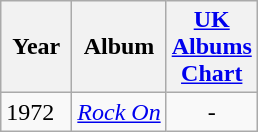<table class="wikitable">
<tr>
<th width="40">Year</th>
<th>Album</th>
<th width="40"><a href='#'>UK Albums Chart</a></th>
</tr>
<tr>
<td>1972</td>
<td><em><a href='#'>Rock On</a></em></td>
<td align="center">-</td>
</tr>
</table>
